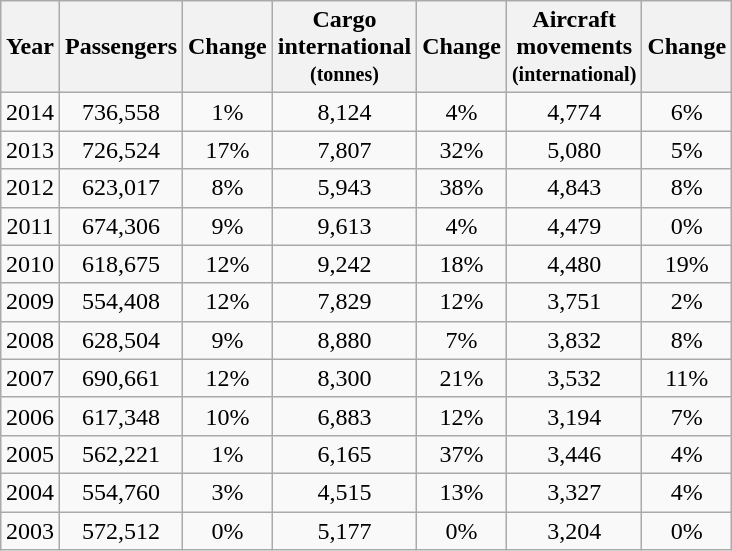<table class="wikitable sortable" style="margin: 1em auto 1em auto;">
<tr>
<th>Year</th>
<th>Passengers</th>
<th>Change</th>
<th>Cargo<br>international<br><small>(tonnes)</small></th>
<th>Change</th>
<th>Aircraft<br>movements<br><small>(international)</small></th>
<th>Change</th>
</tr>
<tr style="text-align:center;">
<td>2014</td>
<td>736,558</td>
<td> 1%</td>
<td>8,124</td>
<td>4%</td>
<td>4,774</td>
<td>6%</td>
</tr>
<tr style="text-align:center;">
<td>2013</td>
<td>726,524</td>
<td> 17%</td>
<td>7,807</td>
<td>32%</td>
<td>5,080</td>
<td>5%</td>
</tr>
<tr style="text-align:center;">
<td>2012</td>
<td>623,017</td>
<td>8%</td>
<td>5,943</td>
<td>38%</td>
<td>4,843</td>
<td>8%</td>
</tr>
<tr style="text-align:center;">
<td>2011</td>
<td>674,306</td>
<td>9%</td>
<td>9,613</td>
<td>4%</td>
<td>4,479</td>
<td>0%</td>
</tr>
<tr style="text-align:center;">
<td>2010</td>
<td>618,675</td>
<td>12%</td>
<td>9,242</td>
<td>18%</td>
<td>4,480</td>
<td>19%</td>
</tr>
<tr style="text-align:center;">
<td>2009</td>
<td>554,408</td>
<td>12%</td>
<td>7,829</td>
<td>12%</td>
<td>3,751</td>
<td>2%</td>
</tr>
<tr style="text-align:center;">
<td>2008</td>
<td>628,504</td>
<td>9%</td>
<td>8,880</td>
<td>7%</td>
<td>3,832</td>
<td>8%</td>
</tr>
<tr style="text-align:center;">
<td>2007</td>
<td>690,661</td>
<td>12%</td>
<td>8,300</td>
<td>21%</td>
<td>3,532</td>
<td>11%</td>
</tr>
<tr style="text-align:center;">
<td>2006</td>
<td>617,348</td>
<td>10%</td>
<td>6,883</td>
<td>12%</td>
<td>3,194</td>
<td>7%</td>
</tr>
<tr style="text-align:center;">
<td>2005</td>
<td>562,221</td>
<td>1%</td>
<td>6,165</td>
<td>37%</td>
<td>3,446</td>
<td>4%</td>
</tr>
<tr style="text-align:center;">
<td>2004</td>
<td>554,760</td>
<td>3%</td>
<td>4,515</td>
<td>13%</td>
<td>3,327</td>
<td>4%</td>
</tr>
<tr style="text-align:center;">
<td>2003</td>
<td>572,512</td>
<td>0%</td>
<td>5,177</td>
<td>0%</td>
<td>3,204</td>
<td>0%</td>
</tr>
</table>
